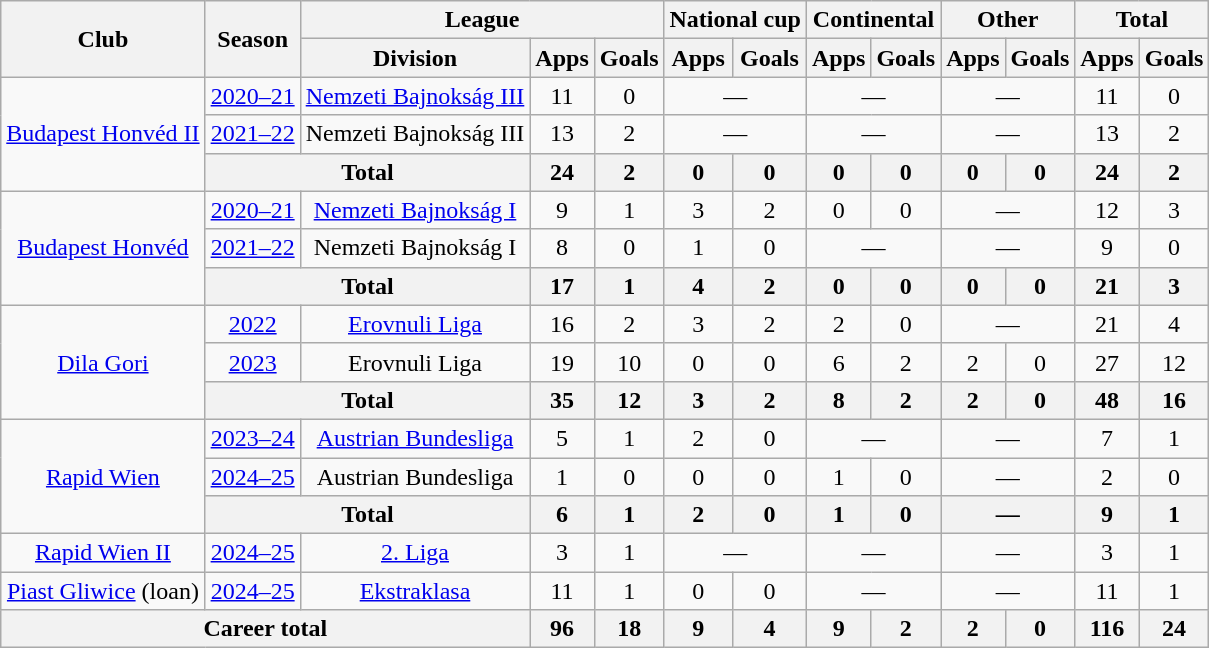<table class="wikitable" style="text-align:center">
<tr>
<th rowspan="2">Club</th>
<th rowspan="2">Season</th>
<th colspan="3">League</th>
<th colspan="2">National cup</th>
<th colspan="2">Continental</th>
<th colspan="2">Other</th>
<th colspan="2">Total</th>
</tr>
<tr>
<th>Division</th>
<th>Apps</th>
<th>Goals</th>
<th>Apps</th>
<th>Goals</th>
<th>Apps</th>
<th>Goals</th>
<th>Apps</th>
<th>Goals</th>
<th>Apps</th>
<th>Goals</th>
</tr>
<tr>
<td rowspan="3"><a href='#'>Budapest Honvéd II</a></td>
<td><a href='#'>2020–21</a></td>
<td><a href='#'>Nemzeti Bajnokság III</a></td>
<td>11</td>
<td>0</td>
<td colspan="2">—</td>
<td colspan="2">—</td>
<td colspan="2">—</td>
<td>11</td>
<td>0</td>
</tr>
<tr>
<td><a href='#'>2021–22</a></td>
<td>Nemzeti Bajnokság III</td>
<td>13</td>
<td>2</td>
<td colspan="2">—</td>
<td colspan="2">—</td>
<td colspan="2">—</td>
<td>13</td>
<td>2</td>
</tr>
<tr>
<th colspan="2">Total</th>
<th>24</th>
<th>2</th>
<th>0</th>
<th>0</th>
<th>0</th>
<th>0</th>
<th>0</th>
<th>0</th>
<th>24</th>
<th>2</th>
</tr>
<tr>
<td rowspan="3"><a href='#'>Budapest Honvéd</a></td>
<td><a href='#'>2020–21</a></td>
<td><a href='#'>Nemzeti Bajnokság I</a></td>
<td>9</td>
<td>1</td>
<td>3</td>
<td>2</td>
<td>0</td>
<td>0</td>
<td colspan="2">—</td>
<td>12</td>
<td>3</td>
</tr>
<tr>
<td><a href='#'>2021–22</a></td>
<td>Nemzeti Bajnokság I</td>
<td>8</td>
<td>0</td>
<td>1</td>
<td>0</td>
<td colspan="2">—</td>
<td colspan="2">—</td>
<td>9</td>
<td>0</td>
</tr>
<tr>
<th colspan="2">Total</th>
<th>17</th>
<th>1</th>
<th>4</th>
<th>2</th>
<th>0</th>
<th>0</th>
<th>0</th>
<th>0</th>
<th>21</th>
<th>3</th>
</tr>
<tr>
<td rowspan="3"><a href='#'>Dila Gori</a></td>
<td><a href='#'>2022</a></td>
<td><a href='#'>Erovnuli Liga</a></td>
<td>16</td>
<td>2</td>
<td>3</td>
<td>2</td>
<td>2</td>
<td>0</td>
<td colspan="2">—</td>
<td>21</td>
<td>4</td>
</tr>
<tr>
<td><a href='#'>2023</a></td>
<td>Erovnuli Liga</td>
<td>19</td>
<td>10</td>
<td>0</td>
<td>0</td>
<td>6</td>
<td>2</td>
<td>2</td>
<td>0</td>
<td>27</td>
<td>12</td>
</tr>
<tr>
<th colspan="2">Total</th>
<th>35</th>
<th>12</th>
<th>3</th>
<th>2</th>
<th>8</th>
<th>2</th>
<th>2</th>
<th>0</th>
<th>48</th>
<th>16</th>
</tr>
<tr>
<td rowspan="3"><a href='#'>Rapid Wien</a></td>
<td><a href='#'>2023–24</a></td>
<td><a href='#'>Austrian Bundesliga</a></td>
<td>5</td>
<td>1</td>
<td>2</td>
<td>0</td>
<td colspan="2">—</td>
<td colspan="2">—</td>
<td>7</td>
<td>1</td>
</tr>
<tr>
<td><a href='#'>2024–25</a></td>
<td>Austrian Bundesliga</td>
<td>1</td>
<td>0</td>
<td>0</td>
<td>0</td>
<td>1</td>
<td>0</td>
<td colspan="2">—</td>
<td>2</td>
<td>0</td>
</tr>
<tr>
<th colspan="2">Total</th>
<th>6</th>
<th>1</th>
<th>2</th>
<th>0</th>
<th>1</th>
<th>0</th>
<th colspan="2">—</th>
<th>9</th>
<th>1</th>
</tr>
<tr>
<td><a href='#'>Rapid Wien II</a></td>
<td><a href='#'>2024–25</a></td>
<td><a href='#'>2. Liga</a></td>
<td>3</td>
<td>1</td>
<td colspan="2">—</td>
<td colspan="2">—</td>
<td colspan="2">—</td>
<td>3</td>
<td>1</td>
</tr>
<tr>
<td><a href='#'>Piast Gliwice</a> (loan)</td>
<td><a href='#'>2024–25</a></td>
<td><a href='#'>Ekstraklasa</a></td>
<td>11</td>
<td>1</td>
<td>0</td>
<td>0</td>
<td colspan="2">—</td>
<td colspan="2">—</td>
<td>11</td>
<td>1</td>
</tr>
<tr>
<th colspan="3">Career total</th>
<th>96</th>
<th>18</th>
<th>9</th>
<th>4</th>
<th>9</th>
<th>2</th>
<th>2</th>
<th>0</th>
<th>116</th>
<th>24</th>
</tr>
</table>
